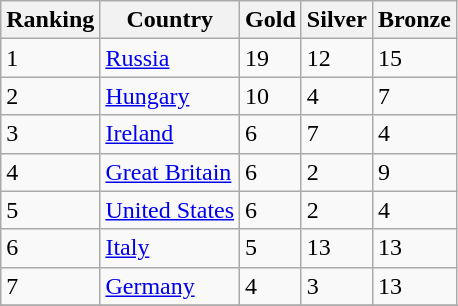<table class="wikitable">
<tr>
<th>Ranking</th>
<th>Country</th>
<th>Gold </th>
<th>Silver </th>
<th>Bronze </th>
</tr>
<tr>
<td>1</td>
<td> <a href='#'>Russia</a></td>
<td>19</td>
<td>12</td>
<td>15</td>
</tr>
<tr>
<td>2</td>
<td> <a href='#'>Hungary</a></td>
<td>10</td>
<td>4</td>
<td>7</td>
</tr>
<tr>
<td>3</td>
<td> <a href='#'>Ireland</a></td>
<td>6</td>
<td>7</td>
<td>4</td>
</tr>
<tr>
<td>4</td>
<td> <a href='#'>Great Britain</a></td>
<td>6</td>
<td>2</td>
<td>9</td>
</tr>
<tr>
<td>5</td>
<td> <a href='#'>United States</a></td>
<td>6</td>
<td>2</td>
<td>4</td>
</tr>
<tr>
<td>6</td>
<td> <a href='#'>Italy</a></td>
<td>5</td>
<td>13</td>
<td>13</td>
</tr>
<tr>
<td>7</td>
<td> <a href='#'>Germany</a></td>
<td>4</td>
<td>3</td>
<td>13</td>
</tr>
<tr>
</tr>
</table>
